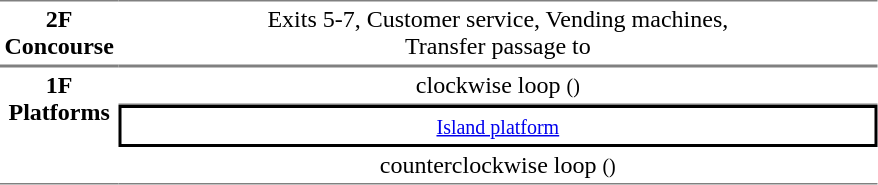<table table border=0 cellspacing=0 cellpadding=3>
<tr>
<td style="border-bottom:solid 1px gray;border-top:solid 1px gray;text-align:center" valign=top width=50><strong>2F<br>Concourse</strong></td>
<td style="border-bottom:solid 1px gray; border-top:solid 1px gray;text-align:center" valign=top width=500>Exits 5-7, Customer service, Vending machines,<br>Transfer passage to </td>
</tr>
<tr>
<td style="border-bottom:solid 1px gray; border-top:solid 1px gray;text-align:center" rowspan="3" valign=top><strong>1F<br>Platforms</strong></td>
<td style="border-bottom:solid 1px gray;border-top:solid 1px gray;text-align:center;">  clockwise loop <small>()</small></td>
</tr>
<tr>
<td style="border-right:solid 2px black;border-left:solid 2px black;border-top:solid 2px black;border-bottom:solid 2px black;text-align:center;"><small><a href='#'>Island platform</a></small></td>
</tr>
<tr>
<td style="border-bottom:solid 1px gray;text-align:center;"> counterclockwise loop <small>()</small> </td>
</tr>
</table>
